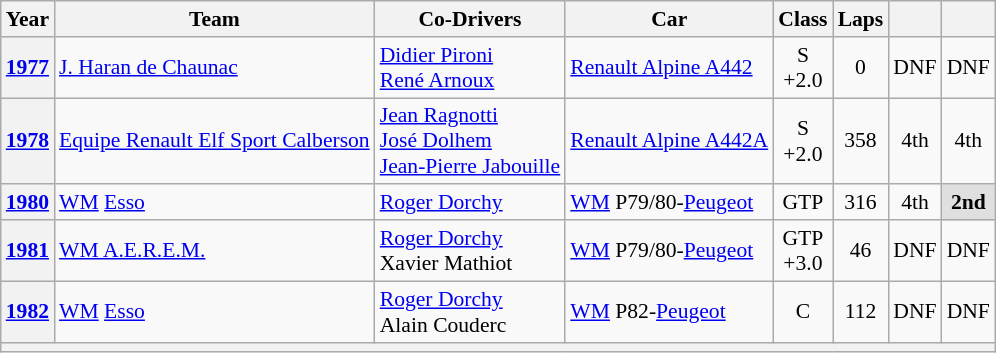<table class="wikitable" style="text-align:center; font-size:90%">
<tr>
<th>Year</th>
<th>Team</th>
<th>Co-Drivers</th>
<th>Car</th>
<th>Class</th>
<th>Laps</th>
<th></th>
<th></th>
</tr>
<tr>
<th><a href='#'>1977</a></th>
<td align="left"> <a href='#'>J. Haran de Chaunac</a></td>
<td align="left"> <a href='#'>Didier Pironi</a><br> <a href='#'>René Arnoux</a></td>
<td align="left"><a href='#'>Renault Alpine A442</a></td>
<td>S<br>+2.0</td>
<td>0</td>
<td>DNF</td>
<td>DNF</td>
</tr>
<tr>
<th><a href='#'>1978</a></th>
<td align="left"> <a href='#'>Equipe Renault Elf Sport Calberson</a></td>
<td align="left"> <a href='#'>Jean Ragnotti</a><br> <a href='#'>José Dolhem</a><br> <a href='#'>Jean-Pierre Jabouille</a></td>
<td align="left"><a href='#'>Renault Alpine A442A</a></td>
<td>S<br>+2.0</td>
<td>358</td>
<td>4th</td>
<td>4th</td>
</tr>
<tr>
<th><a href='#'>1980</a></th>
<td align="left"> <a href='#'>WM</a> <a href='#'>Esso</a></td>
<td align="left"> <a href='#'>Roger Dorchy</a></td>
<td align="left"><a href='#'>WM</a> P79/80-<a href='#'>Peugeot</a></td>
<td>GTP</td>
<td>316</td>
<td>4th</td>
<td style="background:#DFDFDF;"><strong>2nd</strong></td>
</tr>
<tr>
<th><a href='#'>1981</a></th>
<td align="left"> <a href='#'>WM A.E.R.E.M.</a></td>
<td align="left"> <a href='#'>Roger Dorchy</a><br> Xavier Mathiot</td>
<td align="left"><a href='#'>WM</a> P79/80-<a href='#'>Peugeot</a></td>
<td>GTP<br>+3.0</td>
<td>46</td>
<td>DNF</td>
<td>DNF</td>
</tr>
<tr>
<th><a href='#'>1982</a></th>
<td align="left"> <a href='#'>WM</a> <a href='#'>Esso</a></td>
<td align="left"> <a href='#'>Roger Dorchy</a><br> Alain Couderc</td>
<td align="left"><a href='#'>WM</a> P82-<a href='#'>Peugeot</a></td>
<td>C</td>
<td>112</td>
<td>DNF</td>
<td>DNF</td>
</tr>
<tr>
<th colspan="8"></th>
</tr>
</table>
